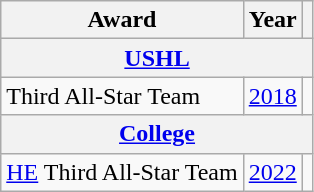<table class="wikitable">
<tr>
<th>Award</th>
<th>Year</th>
<th></th>
</tr>
<tr>
<th colspan="3"><a href='#'>USHL</a></th>
</tr>
<tr>
<td>Third All-Star Team</td>
<td><a href='#'>2018</a></td>
<td></td>
</tr>
<tr>
<th colspan="3"><a href='#'>College</a></th>
</tr>
<tr>
<td><a href='#'>HE</a> Third All-Star Team</td>
<td><a href='#'>2022</a></td>
<td></td>
</tr>
</table>
